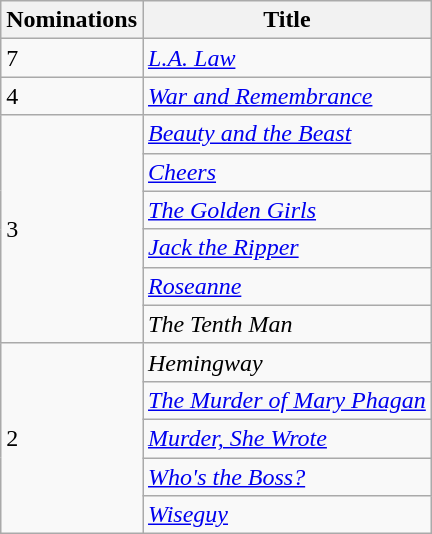<table class="wikitable">
<tr>
<th>Nominations</th>
<th>Title</th>
</tr>
<tr>
<td>7</td>
<td><em><a href='#'>L.A. Law</a></em></td>
</tr>
<tr>
<td>4</td>
<td><em><a href='#'>War and Remembrance</a></em></td>
</tr>
<tr>
<td rowspan="6">3</td>
<td><em><a href='#'>Beauty and the Beast</a></em></td>
</tr>
<tr>
<td><em><a href='#'>Cheers</a></em></td>
</tr>
<tr>
<td><em><a href='#'>The Golden Girls</a></em></td>
</tr>
<tr>
<td><em><a href='#'>Jack the Ripper</a></em></td>
</tr>
<tr>
<td><em><a href='#'>Roseanne</a></em></td>
</tr>
<tr>
<td><em>The Tenth Man</em></td>
</tr>
<tr>
<td rowspan="5">2</td>
<td><em>Hemingway</em></td>
</tr>
<tr>
<td><em><a href='#'>The Murder of Mary Phagan</a></em></td>
</tr>
<tr>
<td><em><a href='#'>Murder, She Wrote</a></em></td>
</tr>
<tr>
<td><em><a href='#'>Who's the Boss?</a></em></td>
</tr>
<tr>
<td><em><a href='#'>Wiseguy</a></em></td>
</tr>
</table>
